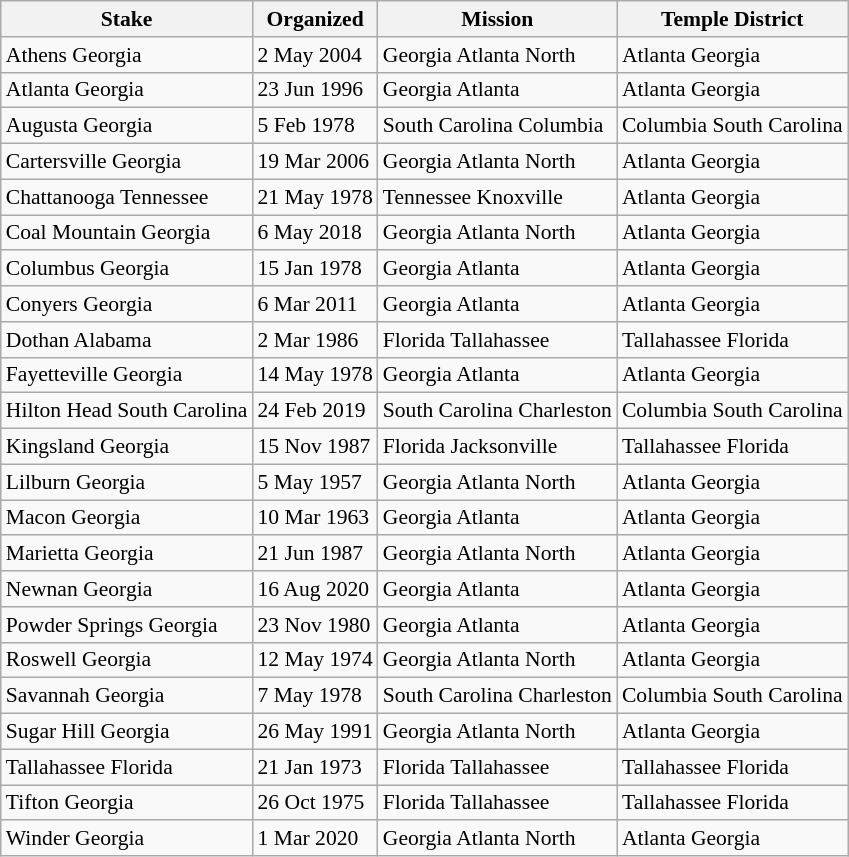<table class="wikitable sortable" style="font-size:90%">
<tr>
<th>Stake</th>
<th>Organized</th>
<th>Mission</th>
<th>Temple District</th>
</tr>
<tr>
<td>Athens Georgia</td>
<td>2 May 2004</td>
<td>Georgia Atlanta North</td>
<td>Atlanta Georgia</td>
</tr>
<tr>
<td>Atlanta Georgia</td>
<td>23 Jun 1996</td>
<td>Georgia Atlanta</td>
<td>Atlanta Georgia</td>
</tr>
<tr>
<td>Augusta Georgia</td>
<td>5 Feb 1978</td>
<td>South Carolina Columbia</td>
<td>Columbia South Carolina</td>
</tr>
<tr>
<td>Cartersville Georgia</td>
<td>19 Mar 2006</td>
<td>Georgia Atlanta North</td>
<td>Atlanta Georgia</td>
</tr>
<tr>
<td>Chattanooga Tennessee</td>
<td>21 May 1978</td>
<td>Tennessee Knoxville</td>
<td>Atlanta Georgia</td>
</tr>
<tr>
<td>Coal Mountain Georgia</td>
<td>6 May 2018</td>
<td>Georgia Atlanta North</td>
<td>Atlanta Georgia</td>
</tr>
<tr>
<td>Columbus Georgia</td>
<td>15 Jan 1978</td>
<td>Georgia Atlanta</td>
<td>Atlanta Georgia</td>
</tr>
<tr>
<td>Conyers Georgia</td>
<td>6 Mar 2011</td>
<td>Georgia Atlanta</td>
<td>Atlanta Georgia</td>
</tr>
<tr>
<td>Dothan Alabama</td>
<td>2 Mar 1986</td>
<td>Florida Tallahassee</td>
<td>Tallahassee Florida</td>
</tr>
<tr>
<td>Fayetteville Georgia</td>
<td>14 May 1978</td>
<td>Georgia Atlanta</td>
<td>Atlanta Georgia</td>
</tr>
<tr>
<td>Hilton Head South Carolina</td>
<td>24 Feb 2019</td>
<td>South Carolina Charleston</td>
<td>Columbia South Carolina</td>
</tr>
<tr>
<td>Kingsland Georgia</td>
<td>15 Nov 1987</td>
<td>Florida Jacksonville</td>
<td>Tallahassee Florida</td>
</tr>
<tr>
<td>Lilburn Georgia</td>
<td>5 May 1957</td>
<td>Georgia Atlanta North</td>
<td>Atlanta Georgia</td>
</tr>
<tr>
<td>Macon Georgia</td>
<td>10 Mar 1963</td>
<td>Georgia Atlanta</td>
<td>Atlanta Georgia</td>
</tr>
<tr>
<td>Marietta Georgia</td>
<td>21 Jun 1987</td>
<td>Georgia Atlanta North</td>
<td>Atlanta Georgia</td>
</tr>
<tr>
<td>Newnan Georgia</td>
<td>16 Aug 2020</td>
<td>Georgia Atlanta</td>
<td>Atlanta Georgia</td>
</tr>
<tr>
<td>Powder Springs Georgia</td>
<td>23 Nov 1980</td>
<td>Georgia Atlanta</td>
<td>Atlanta Georgia</td>
</tr>
<tr>
<td>Roswell Georgia</td>
<td>12 May 1974</td>
<td>Georgia Atlanta North</td>
<td>Atlanta Georgia</td>
</tr>
<tr>
<td>Savannah Georgia</td>
<td>7 May 1978</td>
<td>South Carolina Charleston</td>
<td>Columbia South Carolina</td>
</tr>
<tr>
<td>Sugar Hill Georgia</td>
<td>26 May 1991</td>
<td>Georgia Atlanta North</td>
<td>Atlanta Georgia</td>
</tr>
<tr>
<td>Tallahassee Florida</td>
<td>21 Jan 1973</td>
<td>Florida Tallahassee</td>
<td>Tallahassee Florida</td>
</tr>
<tr>
<td>Tifton Georgia</td>
<td>26 Oct 1975</td>
<td>Florida Tallahassee</td>
<td>Tallahassee Florida</td>
</tr>
<tr>
<td>Winder Georgia</td>
<td>1 Mar 2020</td>
<td>Georgia Atlanta North</td>
<td>Atlanta Georgia</td>
</tr>
</table>
